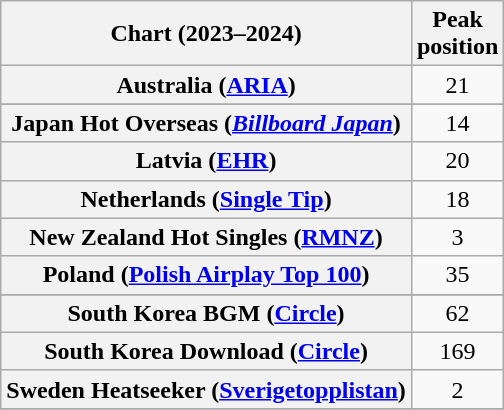<table class="wikitable sortable plainrowheaders" style="text-align:center">
<tr>
<th scope="col">Chart (2023–2024)</th>
<th scope="col">Peak<br>position</th>
</tr>
<tr>
<th scope="row">Australia (<a href='#'>ARIA</a>)</th>
<td>21</td>
</tr>
<tr>
</tr>
<tr>
<th scope="row">Japan Hot Overseas (<em><a href='#'>Billboard Japan</a></em>)</th>
<td>14</td>
</tr>
<tr>
<th scope="row">Latvia (<a href='#'>EHR</a>)</th>
<td>20</td>
</tr>
<tr>
<th scope="row">Netherlands (<a href='#'>Single Tip</a>)</th>
<td>18</td>
</tr>
<tr>
<th scope="row">New Zealand Hot Singles (<a href='#'>RMNZ</a>)</th>
<td>3</td>
</tr>
<tr>
<th scope="row">Poland (<a href='#'>Polish Airplay Top 100</a>)</th>
<td>35</td>
</tr>
<tr>
</tr>
<tr>
<th scope="row">South Korea BGM (<a href='#'>Circle</a>)</th>
<td>62</td>
</tr>
<tr>
<th scope="row">South Korea Download (<a href='#'>Circle</a>)</th>
<td>169</td>
</tr>
<tr>
<th scope="row">Sweden Heatseeker (<a href='#'>Sverigetopplistan</a>)</th>
<td>2</td>
</tr>
<tr>
</tr>
<tr>
</tr>
</table>
